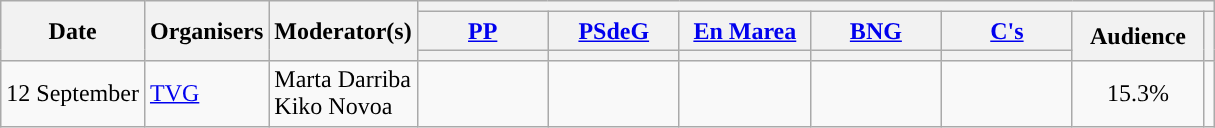<table class="wikitable" style="text-align:center;">
<tr>
<th rowspan="3">Date</th>
<th rowspan="3">Organisers</th>
<th rowspan="3">Moderator(s)</th>
<th colspan="7">  </th>
</tr>
<tr>
<th scope="col" style="width:5em;"><a href='#'>PP</a></th>
<th scope="col" style="width:5em;"><a href='#'>PSdeG</a></th>
<th scope="col" style="width:5em;"><a href='#'>En Marea</a></th>
<th scope="col" style="width:5em;"><a href='#'>BNG</a></th>
<th scope="col" style="width:5em;"><a href='#'>C's</a></th>
<th rowspan="2" scope="col" style="width:5em;">Audience</th>
<th rowspan="2"></th>
</tr>
<tr>
<th style="color:inherit;background:"></th>
<th style="color:inherit;background:"></th>
<th style="color:inherit;background:"></th>
<th style="color:inherit;background:"></th>
<th style="color:inherit;background:"></th>
</tr>
<tr>
<td style="white-space:nowrap; text-align:left;">12 September</td>
<td style="white-space:nowrap; text-align:left;"><a href='#'>TVG</a></td>
<td style="white-space:nowrap; text-align:left;">Marta Darriba<br>Kiko Novoa</td>
<td></td>
<td></td>
<td></td>
<td></td>
<td></td>
<td>15.3%<br></td>
<td><br></td>
</tr>
</table>
